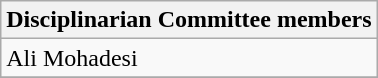<table class="wikitable">
<tr>
<th>Disciplinarian Committee members</th>
</tr>
<tr>
<td> Ali Mohadesi</td>
</tr>
<tr>
</tr>
</table>
